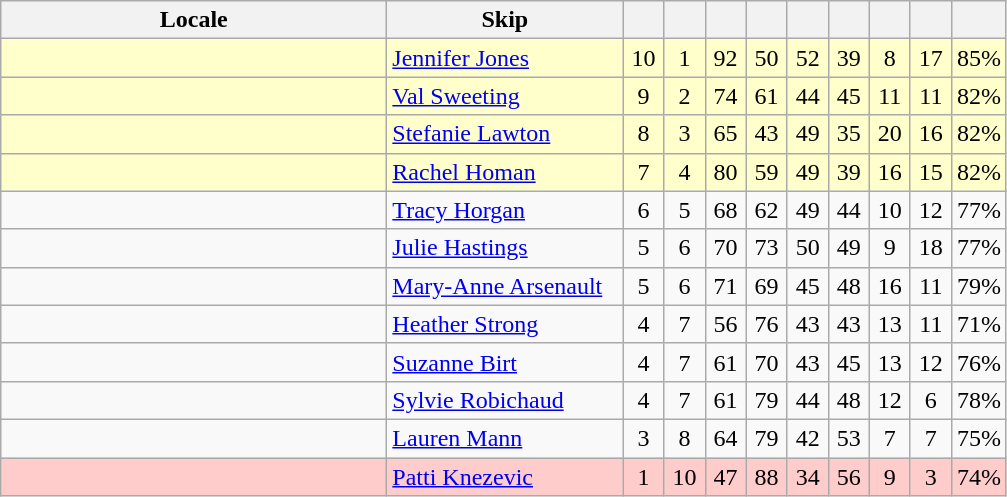<table class=wikitable style="text-align: center;">
<tr>
<th width=250>Locale</th>
<th width=150>Skip</th>
<th width=20></th>
<th width=20></th>
<th width=20></th>
<th width=20></th>
<th width=20></th>
<th width=20></th>
<th width=20></th>
<th width=20></th>
<th width=20></th>
</tr>
<tr style="background:#ffc;">
<td style="text-align: left;"></td>
<td style="text-align: left;"><a href='#'>Jennifer Jones</a></td>
<td>10</td>
<td>1</td>
<td>92</td>
<td>50</td>
<td>52</td>
<td>39</td>
<td>8</td>
<td>17</td>
<td>85%</td>
</tr>
<tr style="background:#ffc;">
<td style="text-align: left;"></td>
<td style="text-align: left;"><a href='#'>Val Sweeting</a></td>
<td>9</td>
<td>2</td>
<td>74</td>
<td>61</td>
<td>44</td>
<td>45</td>
<td>11</td>
<td>11</td>
<td>82%</td>
</tr>
<tr style="background:#ffc;">
<td style="text-align: left;"></td>
<td style="text-align: left;"><a href='#'>Stefanie Lawton</a></td>
<td>8</td>
<td>3</td>
<td>65</td>
<td>43</td>
<td>49</td>
<td>35</td>
<td>20</td>
<td>16</td>
<td>82%</td>
</tr>
<tr style="background:#ffc;">
<td style="text-align: left;"></td>
<td style="text-align: left;"><a href='#'>Rachel Homan</a></td>
<td>7</td>
<td>4</td>
<td>80</td>
<td>59</td>
<td>49</td>
<td>39</td>
<td>16</td>
<td>15</td>
<td>82%</td>
</tr>
<tr>
<td style="text-align: left;"></td>
<td style="text-align: left;"><a href='#'>Tracy Horgan</a></td>
<td>6</td>
<td>5</td>
<td>68</td>
<td>62</td>
<td>49</td>
<td>44</td>
<td>10</td>
<td>12</td>
<td>77%</td>
</tr>
<tr>
<td style="text-align: left;"></td>
<td style="text-align: left;"><a href='#'>Julie Hastings</a></td>
<td>5</td>
<td>6</td>
<td>70</td>
<td>73</td>
<td>50</td>
<td>49</td>
<td>9</td>
<td>18</td>
<td>77%</td>
</tr>
<tr>
<td style="text-align: left;"></td>
<td style="text-align: left;"><a href='#'>Mary-Anne Arsenault</a></td>
<td>5</td>
<td>6</td>
<td>71</td>
<td>69</td>
<td>45</td>
<td>48</td>
<td>16</td>
<td>11</td>
<td>79%</td>
</tr>
<tr>
<td style="text-align: left;"></td>
<td style="text-align: left;"><a href='#'>Heather Strong</a></td>
<td>4</td>
<td>7</td>
<td>56</td>
<td>76</td>
<td>43</td>
<td>43</td>
<td>13</td>
<td>11</td>
<td>71%</td>
</tr>
<tr>
<td style="text-align: left;"></td>
<td style="text-align: left;"><a href='#'>Suzanne Birt</a></td>
<td>4</td>
<td>7</td>
<td>61</td>
<td>70</td>
<td>43</td>
<td>45</td>
<td>13</td>
<td>12</td>
<td>76%</td>
</tr>
<tr>
<td style="text-align: left;"></td>
<td style="text-align: left;"><a href='#'>Sylvie Robichaud</a></td>
<td>4</td>
<td>7</td>
<td>61</td>
<td>79</td>
<td>44</td>
<td>48</td>
<td>12</td>
<td>6</td>
<td>78%</td>
</tr>
<tr>
<td style="text-align: left;"></td>
<td style="text-align: left;"><a href='#'>Lauren Mann</a></td>
<td>3</td>
<td>8</td>
<td>64</td>
<td>79</td>
<td>42</td>
<td>53</td>
<td>7</td>
<td>7</td>
<td>75%</td>
</tr>
<tr style="background:#fcc;">
<td style="text-align: left;"></td>
<td style="text-align: left;"><a href='#'>Patti Knezevic</a></td>
<td>1</td>
<td>10</td>
<td>47</td>
<td>88</td>
<td>34</td>
<td>56</td>
<td>9</td>
<td>3</td>
<td>74%</td>
</tr>
</table>
